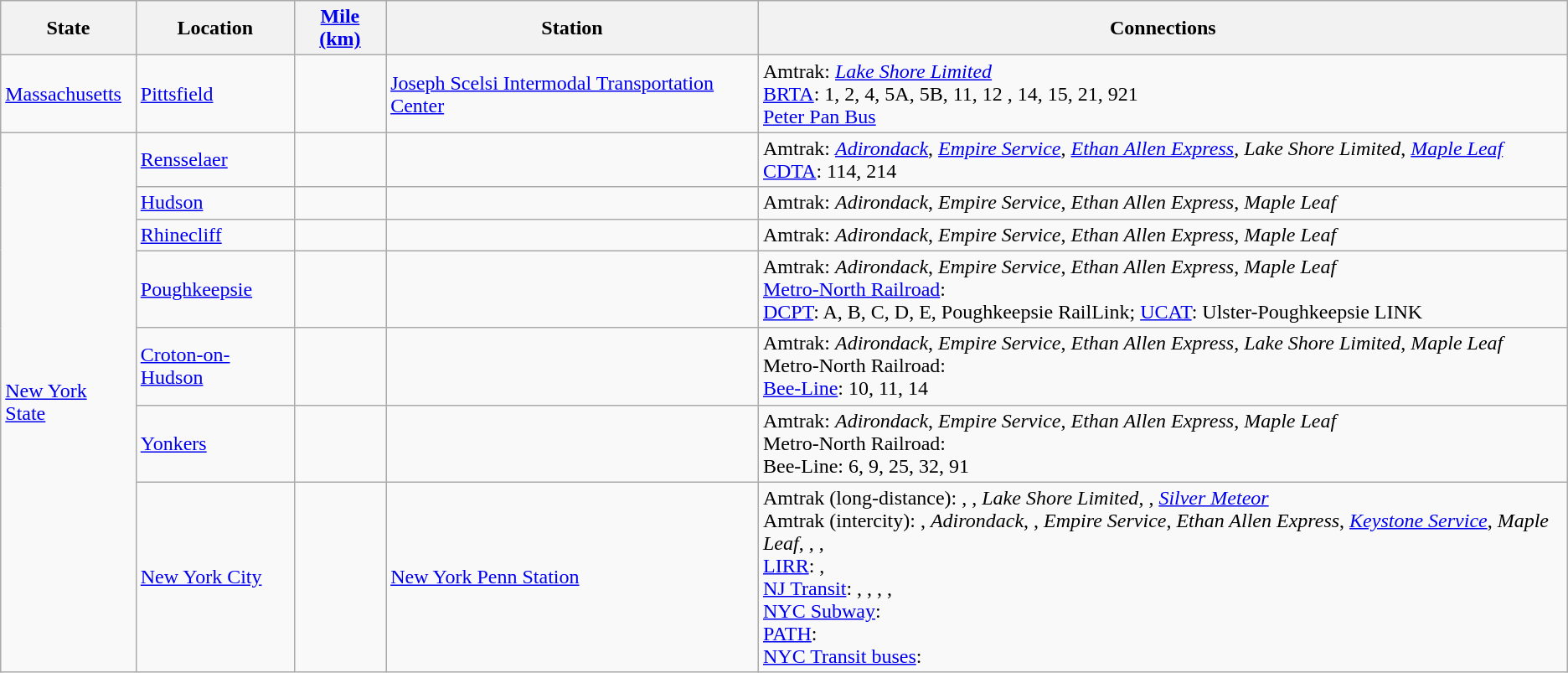<table class="wikitable mw-collapsible">
<tr>
<th>State</th>
<th>Location</th>
<th><a href='#'>Mile (km)</a></th>
<th>Station</th>
<th>Connections</th>
</tr>
<tr>
<td><a href='#'>Massachusetts</a></td>
<td><a href='#'>Pittsfield</a></td>
<td></td>
<td><a href='#'>Joseph Scelsi Intermodal Transportation Center</a></td>
<td> Amtrak: <em><a href='#'>Lake Shore Limited</a></em><br> <a href='#'>BRTA</a>: 1, 2, 4, 5A, 5B, 11, 12 , 14, 15, 21, 921<br> <a href='#'>Peter Pan Bus</a></td>
</tr>
<tr>
<td rowspan=7><a href='#'>New York State</a></td>
<td><a href='#'>Rensselaer</a></td>
<td></td>
<td></td>
<td> Amtrak: <em><a href='#'>Adirondack</a></em>, <em><a href='#'>Empire Service</a></em>, <em><a href='#'>Ethan Allen Express</a></em>, <em>Lake Shore Limited</em>, <a href='#'><em>Maple Leaf</em></a><br> <a href='#'>CDTA</a>: 114, 214</td>
</tr>
<tr>
<td><a href='#'>Hudson</a></td>
<td></td>
<td></td>
<td> Amtrak: <em>Adirondack</em>, <em>Empire Service</em>, <em>Ethan Allen Express</em>, <em>Maple Leaf</em></td>
</tr>
<tr>
<td><a href='#'>Rhinecliff</a></td>
<td></td>
<td></td>
<td> Amtrak: <em>Adirondack</em>, <em>Empire Service</em>, <em>Ethan Allen Express</em>, <em>Maple Leaf</em></td>
</tr>
<tr>
<td><a href='#'>Poughkeepsie</a></td>
<td></td>
<td></td>
<td> Amtrak: <em>Adirondack</em>, <em>Empire Service</em>, <em>Ethan Allen Express</em>, <em>Maple Leaf</em><br> <a href='#'>Metro-North Railroad</a>: <br> <a href='#'>DCPT</a>: A, B, C, D, E, Poughkeepsie RailLink; <a href='#'>UCAT</a>: Ulster-Poughkeepsie LINK</td>
</tr>
<tr>
<td><a href='#'>Croton-on-Hudson</a></td>
<td></td>
<td></td>
<td> Amtrak: <em>Adirondack</em>, <em>Empire Service</em>, <em>Ethan Allen Express</em>, <em>Lake Shore Limited</em>, <em>Maple Leaf</em><br> Metro-North Railroad: <br> <a href='#'>Bee-Line</a>: 10, 11, 14</td>
</tr>
<tr>
<td><a href='#'>Yonkers</a></td>
<td></td>
<td></td>
<td> Amtrak: <em>Adirondack</em>, <em>Empire Service</em>, <em>Ethan Allen Express</em>, <em>Maple Leaf</em><br> Metro-North Railroad: <br> Bee-Line: 6, 9, 25, 32, 91</td>
</tr>
<tr>
<td><a href='#'>New York City</a></td>
<td></td>
<td><a href='#'>New York Penn Station</a></td>
<td> Amtrak (long-distance): , , <em>Lake Shore Limited</em>, , <em><a href='#'>Silver Meteor</a></em><br> Amtrak (intercity): , <em>Adirondack</em>, , <em>Empire Service</em>, <em>Ethan Allen Express</em>, <em><a href='#'>Keystone Service</a></em>, <em>Maple Leaf</em>, , , <br> <a href='#'>LIRR</a>: , <br> <a href='#'>NJ Transit</a>: , , , , <br> <a href='#'>NYC Subway</a>: <br> <a href='#'>PATH</a>:   <br> <a href='#'>NYC Transit buses</a>: </td>
</tr>
</table>
